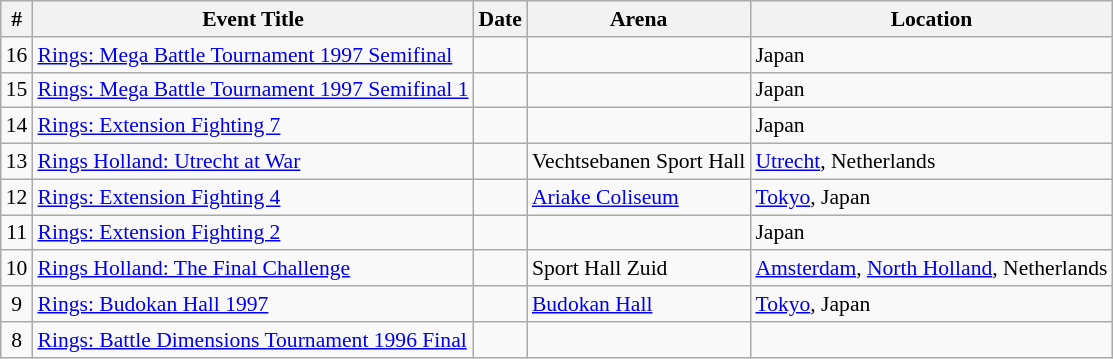<table class="sortable wikitable succession-box" style="font-size:90%;">
<tr>
<th scope="col">#</th>
<th scope="col">Event Title</th>
<th scope="col">Date</th>
<th scope="col">Arena</th>
<th scope="col">Location</th>
</tr>
<tr>
<td align=center>16</td>
<td><a href='#'>Rings: Mega Battle Tournament 1997 Semifinal</a></td>
<td></td>
<td></td>
<td>Japan</td>
</tr>
<tr>
<td align=center>15</td>
<td><a href='#'>Rings: Mega Battle Tournament 1997 Semifinal 1</a></td>
<td></td>
<td></td>
<td>Japan</td>
</tr>
<tr>
<td align=center>14</td>
<td><a href='#'>Rings: Extension Fighting 7</a></td>
<td></td>
<td></td>
<td>Japan</td>
</tr>
<tr>
<td align=center>13</td>
<td><a href='#'>Rings Holland: Utrecht at War</a></td>
<td></td>
<td>Vechtsebanen Sport Hall</td>
<td><a href='#'>Utrecht</a>, Netherlands</td>
</tr>
<tr>
<td align=center>12</td>
<td><a href='#'>Rings: Extension Fighting 4</a></td>
<td></td>
<td><a href='#'>Ariake Coliseum</a></td>
<td><a href='#'>Tokyo</a>, Japan</td>
</tr>
<tr>
<td align=center>11</td>
<td><a href='#'>Rings: Extension Fighting 2</a></td>
<td></td>
<td></td>
<td>Japan</td>
</tr>
<tr>
<td align=center>10</td>
<td><a href='#'>Rings Holland: The Final Challenge</a></td>
<td></td>
<td>Sport Hall Zuid</td>
<td><a href='#'>Amsterdam</a>, <a href='#'>North Holland</a>, Netherlands</td>
</tr>
<tr>
<td align=center>9</td>
<td><a href='#'>Rings: Budokan Hall 1997</a></td>
<td></td>
<td><a href='#'>Budokan Hall</a></td>
<td><a href='#'>Tokyo</a>, Japan</td>
</tr>
<tr>
<td align=center>8</td>
<td><a href='#'>Rings: Battle Dimensions Tournament 1996 Final</a></td>
<td></td>
<td></td>
<td></td>
</tr>
</table>
